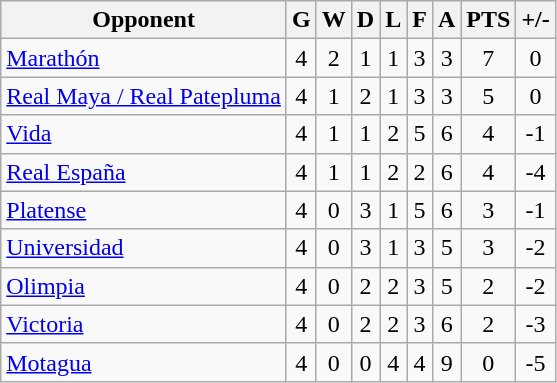<table class="wikitable sortable">
<tr>
<th>Opponent</th>
<th>G</th>
<th>W</th>
<th>D</th>
<th>L</th>
<th>F</th>
<th>A</th>
<th>PTS</th>
<th>+/-</th>
</tr>
<tr>
<td><a href='#'>Marathón</a></td>
<td align="center">4</td>
<td align="center">2</td>
<td align="center">1</td>
<td align="center">1</td>
<td align="center">3</td>
<td align="center">3</td>
<td align="center">7</td>
<td align="center">0</td>
</tr>
<tr>
<td><a href='#'>Real Maya / Real Patepluma</a></td>
<td align="center">4</td>
<td align="center">1</td>
<td align="center">2</td>
<td align="center">1</td>
<td align="center">3</td>
<td align="center">3</td>
<td align="center">5</td>
<td align="center">0</td>
</tr>
<tr>
<td><a href='#'>Vida</a></td>
<td align="center">4</td>
<td align="center">1</td>
<td align="center">1</td>
<td align="center">2</td>
<td align="center">5</td>
<td align="center">6</td>
<td align="center">4</td>
<td align="center">-1</td>
</tr>
<tr>
<td><a href='#'>Real España</a></td>
<td align="center">4</td>
<td align="center">1</td>
<td align="center">1</td>
<td align="center">2</td>
<td align="center">2</td>
<td align="center">6</td>
<td align="center">4</td>
<td align="center">-4</td>
</tr>
<tr>
<td><a href='#'>Platense</a></td>
<td align="center">4</td>
<td align="center">0</td>
<td align="center">3</td>
<td align="center">1</td>
<td align="center">5</td>
<td align="center">6</td>
<td align="center">3</td>
<td align="center">-1</td>
</tr>
<tr>
<td><a href='#'>Universidad</a></td>
<td align="center">4</td>
<td align="center">0</td>
<td align="center">3</td>
<td align="center">1</td>
<td align="center">3</td>
<td align="center">5</td>
<td align="center">3</td>
<td align="center">-2</td>
</tr>
<tr>
<td><a href='#'>Olimpia</a></td>
<td align="center">4</td>
<td align="center">0</td>
<td align="center">2</td>
<td align="center">2</td>
<td align="center">3</td>
<td align="center">5</td>
<td align="center">2</td>
<td align="center">-2</td>
</tr>
<tr>
<td><a href='#'>Victoria</a></td>
<td align="center">4</td>
<td align="center">0</td>
<td align="center">2</td>
<td align="center">2</td>
<td align="center">3</td>
<td align="center">6</td>
<td align="center">2</td>
<td align="center">-3</td>
</tr>
<tr>
<td><a href='#'>Motagua</a></td>
<td align="center">4</td>
<td align="center">0</td>
<td align="center">0</td>
<td align="center">4</td>
<td align="center">4</td>
<td align="center">9</td>
<td align="center">0</td>
<td align="center">-5</td>
</tr>
</table>
